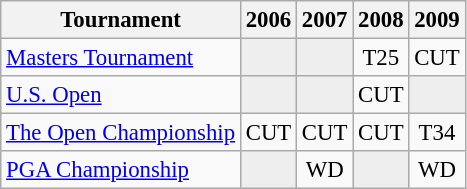<table class="wikitable" style="font-size:95%;text-align:center;">
<tr>
<th>Tournament</th>
<th>2006</th>
<th>2007</th>
<th>2008</th>
<th>2009</th>
</tr>
<tr>
<td align=left><a href='#'>Masters Tournament</a></td>
<td style="background:#eeeeee;"></td>
<td style="background:#eeeeee;"></td>
<td>T25</td>
<td>CUT</td>
</tr>
<tr>
<td align=left><a href='#'>U.S. Open</a></td>
<td style="background:#eeeeee;"></td>
<td style="background:#eeeeee;"></td>
<td>CUT</td>
<td style="background:#eeeeee;"></td>
</tr>
<tr>
<td align=left><a href='#'>The Open Championship</a></td>
<td>CUT</td>
<td>CUT</td>
<td>CUT</td>
<td>T34</td>
</tr>
<tr>
<td align=left><a href='#'>PGA Championship</a></td>
<td style="background:#eeeeee;"></td>
<td>WD</td>
<td style="background:#eeeeee;"></td>
<td>WD</td>
</tr>
</table>
